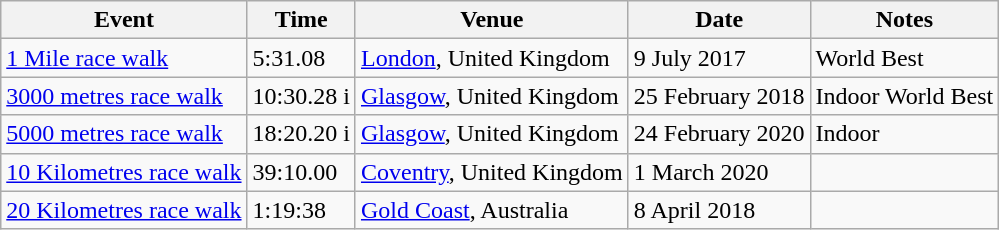<table class="wikitable">
<tr>
<th>Event</th>
<th>Time</th>
<th>Venue</th>
<th>Date</th>
<th>Notes</th>
</tr>
<tr>
<td><a href='#'>1 Mile race walk</a></td>
<td>5:31.08</td>
<td><a href='#'>London</a>, United Kingdom</td>
<td>9 July 2017</td>
<td>World Best</td>
</tr>
<tr>
<td><a href='#'>3000 metres race walk</a></td>
<td>10:30.28 i</td>
<td><a href='#'>Glasgow</a>, United Kingdom</td>
<td>25 February 2018</td>
<td>Indoor World Best</td>
</tr>
<tr>
<td><a href='#'>5000 metres race walk</a></td>
<td>18:20.20 i</td>
<td><a href='#'>Glasgow</a>, United Kingdom</td>
<td>24 February 2020</td>
<td>Indoor</td>
</tr>
<tr>
<td><a href='#'>10 Kilometres race walk</a></td>
<td>39:10.00</td>
<td><a href='#'>Coventry</a>, United Kingdom</td>
<td>1 March 2020</td>
<td></td>
</tr>
<tr>
<td><a href='#'>20 Kilometres race walk</a></td>
<td>1:19:38</td>
<td><a href='#'>Gold Coast</a>, Australia</td>
<td>8 April 2018</td>
<td></td>
</tr>
</table>
